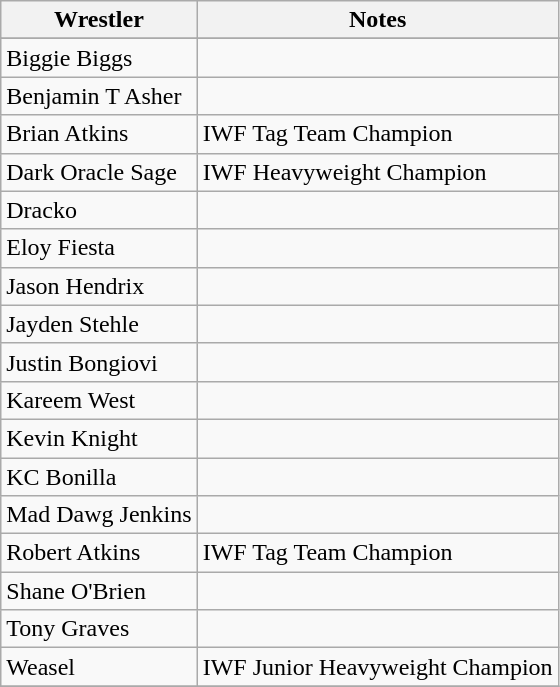<table class="wikitable sortable">
<tr>
<th><strong>Wrestler</strong></th>
<th><strong>Notes</strong></th>
</tr>
<tr>
</tr>
<tr>
<td>Biggie Biggs</td>
<td></td>
</tr>
<tr>
<td>Benjamin T Asher</td>
<td></td>
</tr>
<tr>
<td>Brian Atkins</td>
<td>IWF Tag Team Champion</td>
</tr>
<tr>
<td>Dark Oracle Sage</td>
<td>IWF Heavyweight Champion</td>
</tr>
<tr>
<td>Dracko</td>
<td></td>
</tr>
<tr>
<td>Eloy Fiesta</td>
<td></td>
</tr>
<tr>
<td>Jason Hendrix</td>
<td></td>
</tr>
<tr>
<td>Jayden Stehle</td>
<td></td>
</tr>
<tr>
<td>Justin Bongiovi</td>
<td></td>
</tr>
<tr>
<td>Kareem West</td>
<td></td>
</tr>
<tr>
<td>Kevin Knight</td>
<td></td>
</tr>
<tr>
<td>KC Bonilla</td>
<td></td>
</tr>
<tr>
<td>Mad Dawg Jenkins</td>
<td></td>
</tr>
<tr>
<td>Robert Atkins</td>
<td>IWF Tag Team Champion</td>
</tr>
<tr>
<td>Shane O'Brien</td>
<td></td>
</tr>
<tr>
<td>Tony Graves</td>
<td></td>
</tr>
<tr>
<td>Weasel</td>
<td>IWF Junior Heavyweight Champion</td>
</tr>
<tr>
</tr>
</table>
